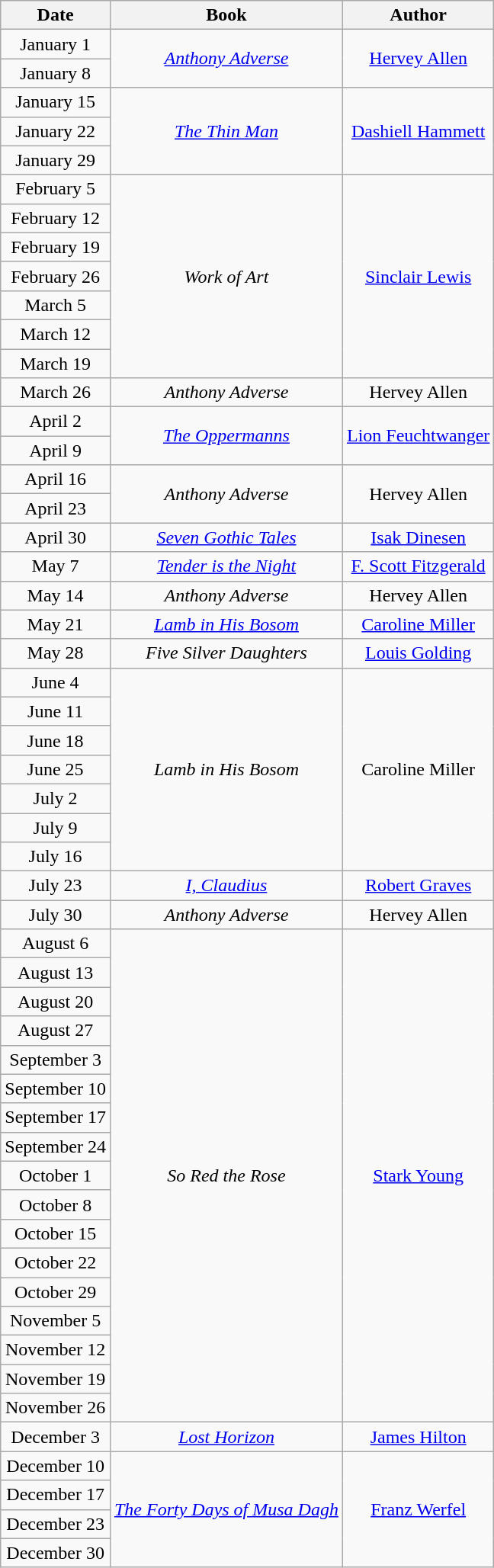<table class="wikitable sortable" style="text-align: center">
<tr>
<th>Date</th>
<th>Book</th>
<th>Author</th>
</tr>
<tr>
<td>January 1</td>
<td rowspan=2><em><a href='#'>Anthony Adverse</a></em></td>
<td rowspan=2><a href='#'>Hervey Allen</a></td>
</tr>
<tr>
<td>January 8</td>
</tr>
<tr>
<td>January 15</td>
<td rowspan=3><em><a href='#'>The Thin Man</a></em></td>
<td rowspan=3><a href='#'>Dashiell Hammett</a></td>
</tr>
<tr>
<td>January 22</td>
</tr>
<tr>
<td>January 29</td>
</tr>
<tr>
<td>February 5</td>
<td rowspan=7><em>Work of Art</em></td>
<td rowspan=7><a href='#'>Sinclair Lewis</a></td>
</tr>
<tr>
<td>February 12</td>
</tr>
<tr>
<td>February 19</td>
</tr>
<tr>
<td>February 26</td>
</tr>
<tr>
<td>March 5</td>
</tr>
<tr>
<td>March 12</td>
</tr>
<tr>
<td>March 19</td>
</tr>
<tr>
<td>March 26</td>
<td><em>Anthony Adverse</em></td>
<td>Hervey Allen</td>
</tr>
<tr>
<td>April 2</td>
<td rowspan=2><em><a href='#'>The Oppermanns</a></em></td>
<td rowspan=2><a href='#'>Lion Feuchtwanger</a></td>
</tr>
<tr>
<td>April 9</td>
</tr>
<tr>
<td>April 16</td>
<td rowspan=2><em>Anthony Adverse</em></td>
<td rowspan=2>Hervey Allen</td>
</tr>
<tr>
<td>April 23</td>
</tr>
<tr>
<td>April 30</td>
<td><em><a href='#'>Seven Gothic Tales</a></em></td>
<td><a href='#'>Isak Dinesen</a></td>
</tr>
<tr>
<td>May 7</td>
<td><em><a href='#'>Tender is the Night</a></em></td>
<td><a href='#'>F. Scott Fitzgerald</a></td>
</tr>
<tr>
<td>May 14</td>
<td><em>Anthony Adverse</em></td>
<td>Hervey Allen</td>
</tr>
<tr>
<td>May 21</td>
<td><em><a href='#'>Lamb in His Bosom</a></em></td>
<td><a href='#'>Caroline Miller</a></td>
</tr>
<tr>
<td>May 28</td>
<td><em>Five Silver Daughters</em></td>
<td><a href='#'>Louis Golding</a></td>
</tr>
<tr>
<td>June 4</td>
<td rowspan=7><em>Lamb in His Bosom</em></td>
<td rowspan=7>Caroline Miller</td>
</tr>
<tr>
<td>June 11</td>
</tr>
<tr>
<td>June 18</td>
</tr>
<tr>
<td>June 25</td>
</tr>
<tr>
<td>July 2</td>
</tr>
<tr>
<td>July 9</td>
</tr>
<tr>
<td>July 16</td>
</tr>
<tr>
<td>July 23</td>
<td><em><a href='#'>I, Claudius</a></em></td>
<td><a href='#'>Robert Graves</a></td>
</tr>
<tr>
<td>July 30</td>
<td><em>Anthony Adverse</em></td>
<td>Hervey Allen</td>
</tr>
<tr>
<td>August 6</td>
<td rowspan=17><em>So Red the Rose</em></td>
<td rowspan=17><a href='#'>Stark Young</a></td>
</tr>
<tr>
<td>August 13</td>
</tr>
<tr>
<td>August 20</td>
</tr>
<tr>
<td>August 27</td>
</tr>
<tr>
<td>September 3</td>
</tr>
<tr>
<td>September 10</td>
</tr>
<tr>
<td>September 17</td>
</tr>
<tr>
<td>September 24</td>
</tr>
<tr>
<td>October 1</td>
</tr>
<tr>
<td>October 8</td>
</tr>
<tr>
<td>October 15</td>
</tr>
<tr>
<td>October 22</td>
</tr>
<tr>
<td>October 29</td>
</tr>
<tr>
<td>November 5</td>
</tr>
<tr>
<td>November 12</td>
</tr>
<tr>
<td>November 19</td>
</tr>
<tr>
<td>November 26</td>
</tr>
<tr>
<td>December 3</td>
<td><em><a href='#'>Lost Horizon</a></em></td>
<td><a href='#'>James Hilton</a></td>
</tr>
<tr>
<td>December 10</td>
<td rowspan=4><em><a href='#'>The Forty Days of Musa Dagh</a></em></td>
<td rowspan=4><a href='#'>Franz Werfel</a></td>
</tr>
<tr>
<td>December 17</td>
</tr>
<tr>
<td>December 23</td>
</tr>
<tr>
<td>December 30</td>
</tr>
</table>
